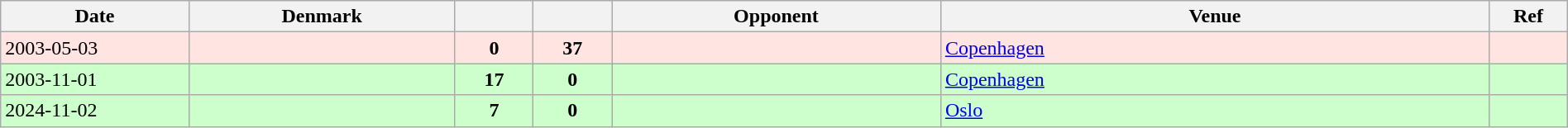<table class="wikitable sortable" style="width:100%">
<tr>
<th style="width:12%">Date</th>
<th style="width:17%">Denmark</th>
<th style="width:5%"></th>
<th style="width:5%"></th>
<th style="width:21%">Opponent</th>
<th>Venue</th>
<th style="width:5%">Ref</th>
</tr>
<tr bgcolor="FFE4E1">
<td>2003-05-03</td>
<td align="right"></td>
<td align="center"><strong>0</strong></td>
<td align="center"><strong>37</strong></td>
<td></td>
<td><a href='#'>Copenhagen</a></td>
<td></td>
</tr>
<tr bgcolor="#ccffcc">
<td>2003-11-01</td>
<td align="right"></td>
<td align="center"><strong>17</strong></td>
<td align="center"><strong>0</strong></td>
<td></td>
<td><a href='#'>Copenhagen</a></td>
<td></td>
</tr>
<tr bgcolor="#ccffcc">
<td>2024-11-02</td>
<td align="right"></td>
<td align="center"><strong>7</strong></td>
<td align="center"><strong>0</strong></td>
<td></td>
<td><a href='#'>Oslo</a></td>
<td></td>
</tr>
</table>
